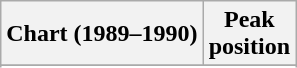<table class="wikitable sortable">
<tr>
<th>Chart (1989–1990)</th>
<th>Peak<br>position</th>
</tr>
<tr>
</tr>
<tr>
</tr>
</table>
